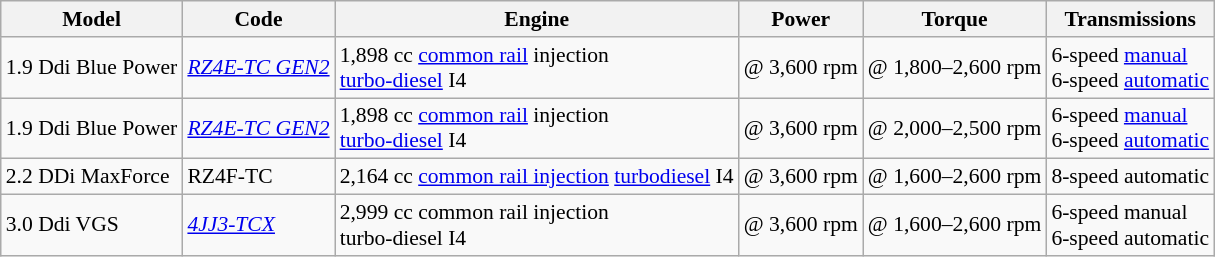<table class="wikitable" style="text-align:left; font-size:90%;">
<tr>
<th>Model</th>
<th>Code</th>
<th>Engine</th>
<th>Power</th>
<th>Torque</th>
<th>Transmissions</th>
</tr>
<tr>
<td>1.9 Ddi Blue Power</td>
<td><em><a href='#'>RZ4E-TC GEN2</a></em></td>
<td>1,898 cc <a href='#'>common rail</a> injection<br><a href='#'>turbo-diesel</a> I4</td>
<td> @ 3,600 rpm</td>
<td> @ 1,800–2,600 rpm</td>
<td>6-speed <a href='#'>manual</a><br>6-speed <a href='#'>automatic</a></td>
</tr>
<tr>
<td>1.9 Ddi Blue Power</td>
<td><em><a href='#'>RZ4E-TC GEN2</a></em></td>
<td>1,898 cc <a href='#'>common rail</a> injection<br><a href='#'>turbo-diesel</a> I4</td>
<td> @ 3,600 rpm</td>
<td> @ 2,000–2,500 rpm</td>
<td>6-speed <a href='#'>manual</a><br>6-speed <a href='#'>automatic</a></td>
</tr>
<tr>
<td>2.2 DDi MaxForce</td>
<td>RZ4F-TC</td>
<td>2,164 cc <a href='#'>common rail injection</a> <a href='#'>turbodiesel</a> I4</td>
<td> @ 3,600 rpm</td>
<td> @ 1,600–2,600 rpm</td>
<td>8-speed automatic</td>
</tr>
<tr>
<td>3.0 Ddi VGS</td>
<td><em><a href='#'>4JJ3-TCX</a></em></td>
<td>2,999 cc common rail injection<br>turbo-diesel I4</td>
<td> @ 3,600 rpm</td>
<td> @ 1,600–2,600 rpm</td>
<td>6-speed manual<br>6-speed automatic</td>
</tr>
</table>
